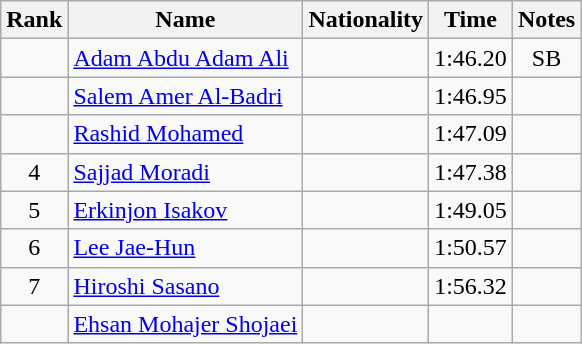<table class="wikitable sortable" style="text-align:center">
<tr>
<th>Rank</th>
<th>Name</th>
<th>Nationality</th>
<th>Time</th>
<th>Notes</th>
</tr>
<tr>
<td></td>
<td align=left><a href='#'>Adam Abdu Adam Ali</a></td>
<td align=left></td>
<td>1:46.20</td>
<td>SB</td>
</tr>
<tr>
<td></td>
<td align=left><a href='#'>Salem Amer Al-Badri</a></td>
<td align=left></td>
<td>1:46.95</td>
<td></td>
</tr>
<tr>
<td></td>
<td align=left><a href='#'>Rashid Mohamed</a></td>
<td align=left></td>
<td>1:47.09</td>
<td></td>
</tr>
<tr>
<td>4</td>
<td align=left><a href='#'>Sajjad Moradi</a></td>
<td align=left></td>
<td>1:47.38</td>
<td></td>
</tr>
<tr>
<td>5</td>
<td align=left><a href='#'>Erkinjon Isakov</a></td>
<td align=left></td>
<td>1:49.05</td>
<td></td>
</tr>
<tr>
<td>6</td>
<td align=left><a href='#'>Lee Jae-Hun</a></td>
<td align=left></td>
<td>1:50.57</td>
<td></td>
</tr>
<tr>
<td>7</td>
<td align=left><a href='#'>Hiroshi Sasano</a></td>
<td align=left></td>
<td>1:56.32</td>
<td></td>
</tr>
<tr>
<td></td>
<td align=left><a href='#'>Ehsan Mohajer Shojaei</a></td>
<td align=left></td>
<td></td>
<td></td>
</tr>
</table>
